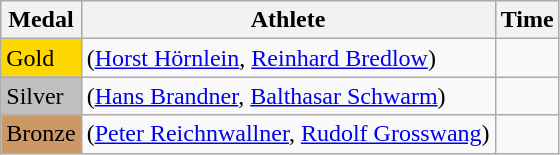<table class="wikitable">
<tr>
<th>Medal</th>
<th>Athlete</th>
<th>Time</th>
</tr>
<tr>
<td bgcolor="gold">Gold</td>
<td> (<a href='#'>Horst Hörnlein</a>, <a href='#'>Reinhard Bredlow</a>)</td>
<td></td>
</tr>
<tr>
<td bgcolor="silver">Silver</td>
<td> (<a href='#'>Hans Brandner</a>, <a href='#'>Balthasar Schwarm</a>)</td>
<td></td>
</tr>
<tr>
<td bgcolor="CC9966">Bronze</td>
<td> (<a href='#'>Peter Reichnwallner</a>, <a href='#'>Rudolf Grosswang</a>)</td>
<td></td>
</tr>
</table>
